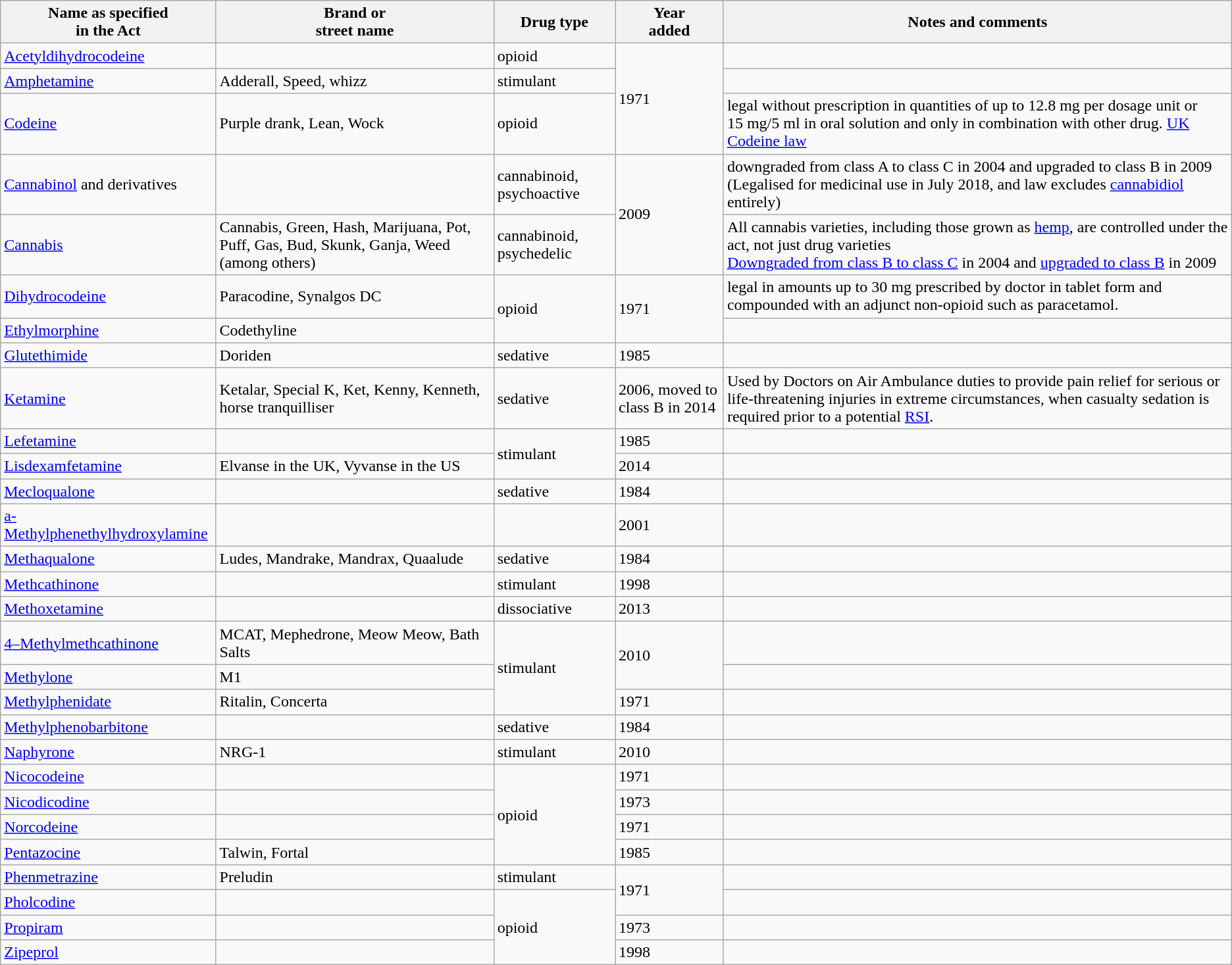<table class="wikitable sortable mw-collapsible mw-collapsed" border="1">
<tr>
<th>Name as specified<br>in the Act</th>
<th>Brand or<br>street name<br></th>
<th>Drug type<br></th>
<th>Year<br>added<br></th>
<th>Notes and comments</th>
</tr>
<tr>
<td><a href='#'>Acetyldihydrocodeine</a></td>
<td></td>
<td>opioid</td>
<td rowspan="3">1971</td>
<td></td>
</tr>
<tr>
<td><a href='#'>Amphetamine</a></td>
<td>Adderall, Speed, whizz</td>
<td>stimulant</td>
<td></td>
</tr>
<tr>
<td><a href='#'>Codeine</a></td>
<td>Purple drank, Lean, Wock</td>
<td>opioid</td>
<td>legal without prescription in quantities of up to 12.8 mg per dosage unit or 15 mg/5 ml in oral solution and only in combination with other drug. <a href='#'>UK Codeine law</a></td>
</tr>
<tr>
<td><a href='#'>Cannabinol</a> and derivatives</td>
<td></td>
<td>cannabinoid, psychoactive</td>
<td rowspan="2">2009</td>
<td>downgraded from class A to class C in 2004 and upgraded to class B in 2009 (Legalised for medicinal use in July 2018, and law excludes <a href='#'>cannabidiol</a> entirely)</td>
</tr>
<tr>
<td><a href='#'>Cannabis</a></td>
<td>Cannabis, Green, Hash, Marijuana, Pot, Puff, Gas, Bud, Skunk, Ganja, Weed (among others)</td>
<td>cannabinoid, psychedelic</td>
<td>All cannabis varieties, including those grown as <a href='#'>hemp</a>, are controlled under the act, not just drug varieties<br> <a href='#'>Downgraded from class B to class C</a> in 2004 and <a href='#'>upgraded to class B</a> in 2009</td>
</tr>
<tr>
<td><a href='#'>Dihydrocodeine</a></td>
<td>Paracodine, Synalgos DC</td>
<td rowspan="2">opioid</td>
<td rowspan="2">1971</td>
<td>legal in amounts up to 30 mg prescribed by doctor in tablet form and compounded with an adjunct non-opioid such as paracetamol.</td>
</tr>
<tr>
<td><a href='#'>Ethylmorphine</a></td>
<td>Codethyline</td>
<td></td>
</tr>
<tr>
<td><a href='#'>Glutethimide</a></td>
<td>Doriden</td>
<td>sedative</td>
<td>1985</td>
<td></td>
</tr>
<tr>
<td><a href='#'>Ketamine</a></td>
<td>Ketalar, Special K, Ket, Kenny, Kenneth, horse tranquilliser</td>
<td>sedative</td>
<td>2006, moved to class B in 2014</td>
<td>Used by Doctors on Air Ambulance duties to provide pain relief for serious or life-threatening injuries in extreme circumstances, when casualty sedation is required prior to a potential <a href='#'>RSI</a>.</td>
</tr>
<tr>
<td><a href='#'>Lefetamine</a></td>
<td></td>
<td rowspan="2">stimulant</td>
<td>1985</td>
<td></td>
</tr>
<tr>
<td><a href='#'>Lisdexamfetamine</a></td>
<td>Elvanse in the UK, Vyvanse in the US</td>
<td>2014</td>
<td></td>
</tr>
<tr>
<td><a href='#'>Mecloqualone</a></td>
<td></td>
<td>sedative</td>
<td>1984</td>
<td></td>
</tr>
<tr>
<td><a href='#'>a-Methylphenethylhydroxylamine</a></td>
<td></td>
<td></td>
<td>2001</td>
<td></td>
</tr>
<tr>
<td><a href='#'>Methaqualone</a></td>
<td>Ludes, Mandrake, Mandrax, Quaalude</td>
<td>sedative</td>
<td>1984</td>
<td></td>
</tr>
<tr>
<td><a href='#'>Methcathinone</a></td>
<td></td>
<td>stimulant</td>
<td>1998</td>
<td></td>
</tr>
<tr>
<td><a href='#'>Methoxetamine</a></td>
<td></td>
<td>dissociative</td>
<td>2013</td>
<td></td>
</tr>
<tr>
<td><a href='#'>4–Methylmethcathinone</a></td>
<td>MCAT, Mephedrone, Meow Meow, Bath Salts</td>
<td rowspan="3">stimulant</td>
<td rowspan="2">2010</td>
<td></td>
</tr>
<tr>
<td><a href='#'>Methylone</a></td>
<td>M1</td>
<td></td>
</tr>
<tr>
<td><a href='#'>Methylphenidate</a></td>
<td>Ritalin, Concerta</td>
<td>1971</td>
<td></td>
</tr>
<tr>
<td><a href='#'>Methylphenobarbitone</a></td>
<td></td>
<td>sedative</td>
<td>1984</td>
<td></td>
</tr>
<tr>
<td><a href='#'>Naphyrone</a></td>
<td>NRG-1</td>
<td>stimulant</td>
<td>2010</td>
<td></td>
</tr>
<tr>
<td><a href='#'>Nicocodeine</a></td>
<td></td>
<td rowspan="4">opioid</td>
<td>1971</td>
<td></td>
</tr>
<tr>
<td><a href='#'>Nicodicodine</a></td>
<td></td>
<td>1973</td>
<td></td>
</tr>
<tr>
<td><a href='#'>Norcodeine</a></td>
<td></td>
<td>1971</td>
<td></td>
</tr>
<tr>
<td><a href='#'>Pentazocine</a></td>
<td>Talwin, Fortal</td>
<td>1985</td>
<td></td>
</tr>
<tr>
<td><a href='#'>Phenmetrazine</a></td>
<td>Preludin</td>
<td>stimulant</td>
<td rowspan="2">1971</td>
<td></td>
</tr>
<tr>
<td><a href='#'>Pholcodine</a></td>
<td></td>
<td rowspan="3">opioid</td>
<td></td>
</tr>
<tr>
<td><a href='#'>Propiram</a></td>
<td></td>
<td>1973</td>
<td></td>
</tr>
<tr>
<td><a href='#'>Zipeprol</a></td>
<td></td>
<td>1998</td>
<td></td>
</tr>
</table>
